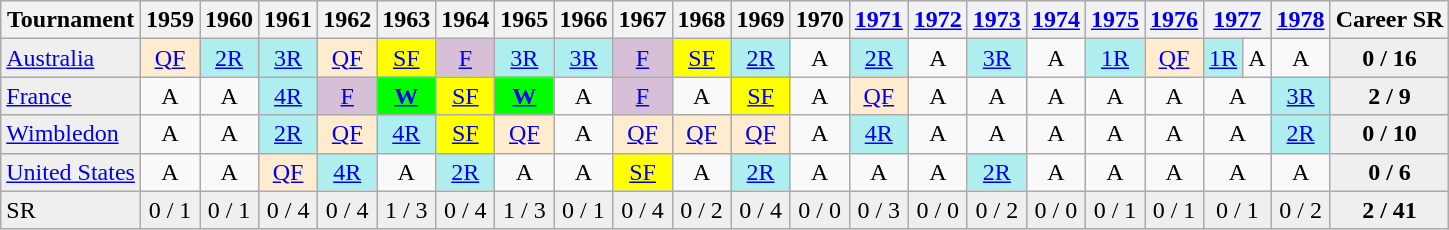<table class="wikitable">
<tr>
<th>Tournament</th>
<th>1959</th>
<th>1960</th>
<th>1961</th>
<th>1962</th>
<th>1963</th>
<th>1964</th>
<th>1965</th>
<th>1966</th>
<th>1967</th>
<th>1968</th>
<th>1969</th>
<th>1970</th>
<th><a href='#'>1971</a></th>
<th><a href='#'>1972</a></th>
<th><a href='#'>1973</a></th>
<th><a href='#'>1974</a></th>
<th><a href='#'>1975</a></th>
<th><a href='#'>1976</a></th>
<th colspan="2"><a href='#'>1977</a></th>
<th><a href='#'>1978</a></th>
<th>Career SR</th>
</tr>
<tr>
<td style="background:#EFEFEF;"><a href='#'>Australia</a></td>
<td align="center" style="background:#ffebcd;"><a href='#'>QF</a></td>
<td align="center" style="background:#afeeee;"><a href='#'>2R</a></td>
<td align="center" style="background:#afeeee;"><a href='#'>3R</a></td>
<td align="center" style="background:#ffebcd;"><a href='#'>QF</a></td>
<td align="center" style="background:yellow;"><a href='#'>SF</a></td>
<td align="center" style="background:#D8BFD8;"><a href='#'>F</a></td>
<td align="center" style="background:#afeeee;"><a href='#'>3R</a></td>
<td align="center" style="background:#afeeee;"><a href='#'>3R</a></td>
<td align="center" style="background:#D8BFD8;"><a href='#'>F</a></td>
<td align="center" style="background:yellow;"><a href='#'>SF</a></td>
<td align="center" style="background:#afeeee;"><a href='#'>2R</a></td>
<td align="center">A</td>
<td align="center" style="background:#afeeee;"><a href='#'>2R</a></td>
<td align="center">A</td>
<td align="center" style="background:#afeeee;"><a href='#'>3R</a></td>
<td align="center">A</td>
<td align="center" style="background:#afeeee;"><a href='#'>1R</a></td>
<td align="center" style="background:#ffebcd;"><a href='#'>QF</a></td>
<td align="center" style="background:#afeeee;"><a href='#'>1R</a></td>
<td align="center">A</td>
<td align="center">A</td>
<td align="center" style="background:#EFEFEF;"><strong>0 / 16</strong></td>
</tr>
<tr>
<td style="background:#EFEFEF;"><a href='#'>France</a></td>
<td align="center">A</td>
<td align="center">A</td>
<td align="center" style="background:#afeeee;"><a href='#'>4R</a></td>
<td align="center" style="background:#D8BFD8;"><a href='#'>F</a></td>
<td align="center" style="background:#00ff00;"><strong><a href='#'>W</a></strong></td>
<td align="center" style="background:yellow;"><a href='#'>SF</a></td>
<td align="center" style="background:#00ff00;"><strong><a href='#'>W</a></strong></td>
<td align="center">A</td>
<td align="center" style="background:#D8BFD8;"><a href='#'>F</a></td>
<td align="center">A</td>
<td align="center" style="background:yellow;"><a href='#'>SF</a></td>
<td align="center">A</td>
<td align="center" style="background:#ffebcd;"><a href='#'>QF</a></td>
<td align="center">A</td>
<td align="center">A</td>
<td align="center">A</td>
<td align="center">A</td>
<td align="center">A</td>
<td colspan="2" align="center">A</td>
<td align="center" style="background:#afeeee;"><a href='#'>3R</a></td>
<td align="center" style="background:#EFEFEF;"><strong>2 / 9</strong></td>
</tr>
<tr>
<td style="background:#EFEFEF;"><a href='#'>Wimbledon</a></td>
<td align="center">A</td>
<td align="center">A</td>
<td align="center" style="background:#afeeee;"><a href='#'>2R</a></td>
<td align="center" style="background:#ffebcd;"><a href='#'>QF</a></td>
<td align="center" style="background:#afeeee;"><a href='#'>4R</a></td>
<td align="center" style="background:yellow;"><a href='#'>SF</a></td>
<td align="center" style="background:#ffebcd;"><a href='#'>QF</a></td>
<td align="center">A</td>
<td align="center" style="background:#ffebcd;"><a href='#'>QF</a></td>
<td align="center" style="background:#ffebcd;"><a href='#'>QF</a></td>
<td align="center" style="background:#ffebcd;"><a href='#'>QF</a></td>
<td align="center">A</td>
<td align="center" style="background:#afeeee;"><a href='#'>4R</a></td>
<td align="center">A</td>
<td align="center">A</td>
<td align="center">A</td>
<td align="center">A</td>
<td align="center">A</td>
<td colspan="2" align="center">A</td>
<td align="center" style="background:#afeeee;"><a href='#'>2R</a></td>
<td align="center" style="background:#EFEFEF;"><strong>0 / 10</strong></td>
</tr>
<tr>
<td style="background:#EFEFEF;"><a href='#'>United States</a></td>
<td align="center">A</td>
<td align="center">A</td>
<td align="center" style="background:#ffebcd;"><a href='#'>QF</a></td>
<td align="center" style="background:#afeeee;"><a href='#'>4R</a></td>
<td align="center">A</td>
<td align="center" style="background:#afeeee;"><a href='#'>2R</a></td>
<td align="center">A</td>
<td align="center">A</td>
<td align="center" style="background:yellow;"><a href='#'>SF</a></td>
<td align="center">A</td>
<td align="center" style="background:#afeeee;"><a href='#'>2R</a></td>
<td align="center">A</td>
<td align="center">A</td>
<td align="center">A</td>
<td align="center" style="background:#afeeee;"><a href='#'>2R</a></td>
<td align="center">A</td>
<td align="center">A</td>
<td align="center">A</td>
<td colspan="2" align="center">A</td>
<td align="center">A</td>
<td align="center" style="background:#EFEFEF;"><strong>0 / 6</strong></td>
</tr>
<tr>
<td style="background:#EFEFEF;">SR</td>
<td align="center" style="background:#EFEFEF;">0 / 1</td>
<td align="center" style="background:#EFEFEF;">0 / 1</td>
<td align="center" style="background:#EFEFEF;">0 / 4</td>
<td align="center" style="background:#EFEFEF;">0 / 4</td>
<td align="center" style="background:#EFEFEF;">1 / 3</td>
<td align="center" style="background:#EFEFEF;">0 / 4</td>
<td align="center" style="background:#EFEFEF;">1 / 3</td>
<td align="center" style="background:#EFEFEF;">0 / 1</td>
<td align="center" style="background:#EFEFEF;">0 / 4</td>
<td align="center" style="background:#EFEFEF;">0 / 2</td>
<td align="center" style="background:#EFEFEF;">0 / 4</td>
<td align="center" style="background:#EFEFEF;">0 / 0</td>
<td align="center" style="background:#EFEFEF;">0 / 3</td>
<td align="center" style="background:#EFEFEF;">0 / 0</td>
<td align="center" style="background:#EFEFEF;">0 / 2</td>
<td align="center" style="background:#EFEFEF;">0 / 0</td>
<td align="center" style="background:#EFEFEF;">0 / 1</td>
<td align="center" style="background:#EFEFEF;">0 / 1</td>
<td colspan="2" align="center" style="background:#EFEFEF;">0 / 1</td>
<td align="center" style="background:#EFEFEF;">0 / 2</td>
<td align="center" style="background:#EFEFEF;"><strong>2 / 41</strong></td>
</tr>
</table>
